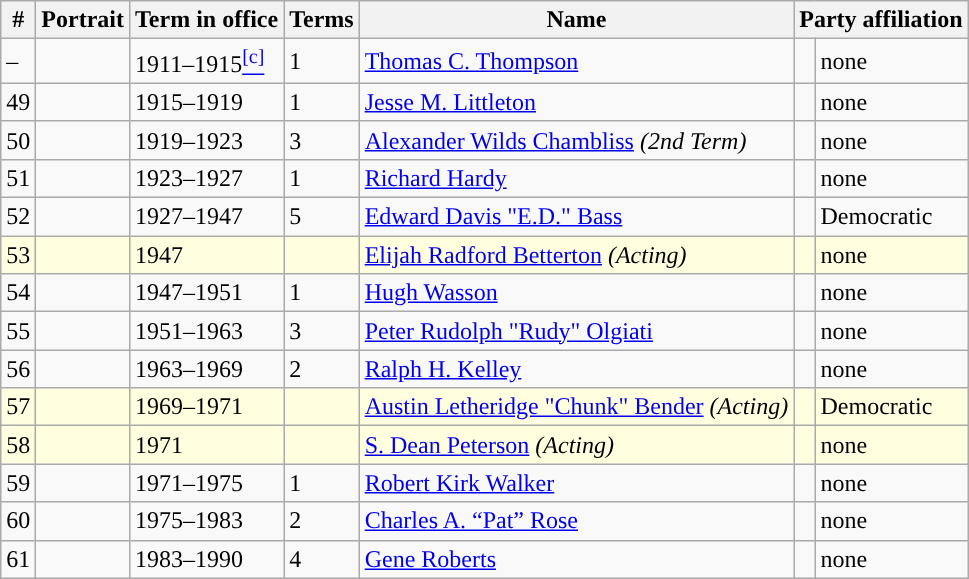<table class="wikitable">
<tr>
<th ! align=center>#</th>
<th>Portrait</th>
<th>Term in office</th>
<th>Terms</th>
<th>Name</th>
<th colspan="2">Party affiliation</th>
</tr>
<tr>
<td>–</td>
<td></td>
<td>1911–1915<a href='#'><sup>[c]</sup></a></td>
<td>1</td>
<td><a href='#'>Thomas C. Thompson</a></td>
<td style="background:"> </td>
<td>none</td>
</tr>
<tr>
<td>49</td>
<td></td>
<td>1915–1919</td>
<td>1</td>
<td><a href='#'>Jesse M. Littleton</a></td>
<td style="background:"> </td>
<td>none</td>
</tr>
<tr>
<td>50</td>
<td></td>
<td>1919–1923</td>
<td>3</td>
<td><a href='#'>Alexander Wilds Chambliss</a> <em>(2nd Term)</em></td>
<td style="background:"> </td>
<td>none</td>
</tr>
<tr>
<td>51</td>
<td></td>
<td>1923–1927</td>
<td>1</td>
<td><a href='#'>Richard Hardy</a></td>
<td style="background:"> </td>
<td>none</td>
</tr>
<tr>
<td>52</td>
<td></td>
<td>1927–1947</td>
<td>5</td>
<td><a href='#'>Edward Davis "E.D." Bass</a></td>
<td style="background:"> </td>
<td>Democratic</td>
</tr>
<tr style="background:lightyellow">
<td>53</td>
<td></td>
<td>1947</td>
<td></td>
<td><a href='#'>Elijah Radford Betterton</a> <em>(Acting)</em></td>
<td style="background:"> </td>
<td>none</td>
</tr>
<tr>
<td>54</td>
<td></td>
<td>1947–1951</td>
<td>1</td>
<td><a href='#'>Hugh Wasson</a></td>
<td style="background:"> </td>
<td>none</td>
</tr>
<tr>
<td>55</td>
<td></td>
<td>1951–1963</td>
<td>3</td>
<td><a href='#'>Peter Rudolph "Rudy" Olgiati</a></td>
<td style="background:"> </td>
<td>none</td>
</tr>
<tr>
<td>56</td>
<td></td>
<td>1963–1969</td>
<td>2</td>
<td><a href='#'>Ralph H. Kelley</a></td>
<td style="background:"> </td>
<td>none</td>
</tr>
<tr style="background:lightyellow">
<td>57</td>
<td></td>
<td>1969–1971</td>
<td></td>
<td><a href='#'>Austin Letheridge "Chunk" Bender</a> <em>(Acting)</em></td>
<td style="background:"> </td>
<td>Democratic</td>
</tr>
<tr style="background:lightyellow">
<td>58</td>
<td></td>
<td>1971</td>
<td></td>
<td><a href='#'>S. Dean Peterson</a> <em>(Acting)</em></td>
<td style="background:"> </td>
<td>none</td>
</tr>
<tr>
<td>59</td>
<td></td>
<td>1971–1975</td>
<td>1</td>
<td><a href='#'>Robert Kirk Walker</a></td>
<td style="background:"> </td>
<td>none</td>
</tr>
<tr>
<td>60</td>
<td></td>
<td>1975–1983</td>
<td>2</td>
<td><a href='#'>Charles A. “Pat” Rose</a></td>
<td style="background:"> </td>
<td>none</td>
</tr>
<tr>
<td>61</td>
<td></td>
<td>1983–1990</td>
<td>4</td>
<td><a href='#'>Gene Roberts</a></td>
<td style="background:"> </td>
<td>none</td>
</tr>
</table>
